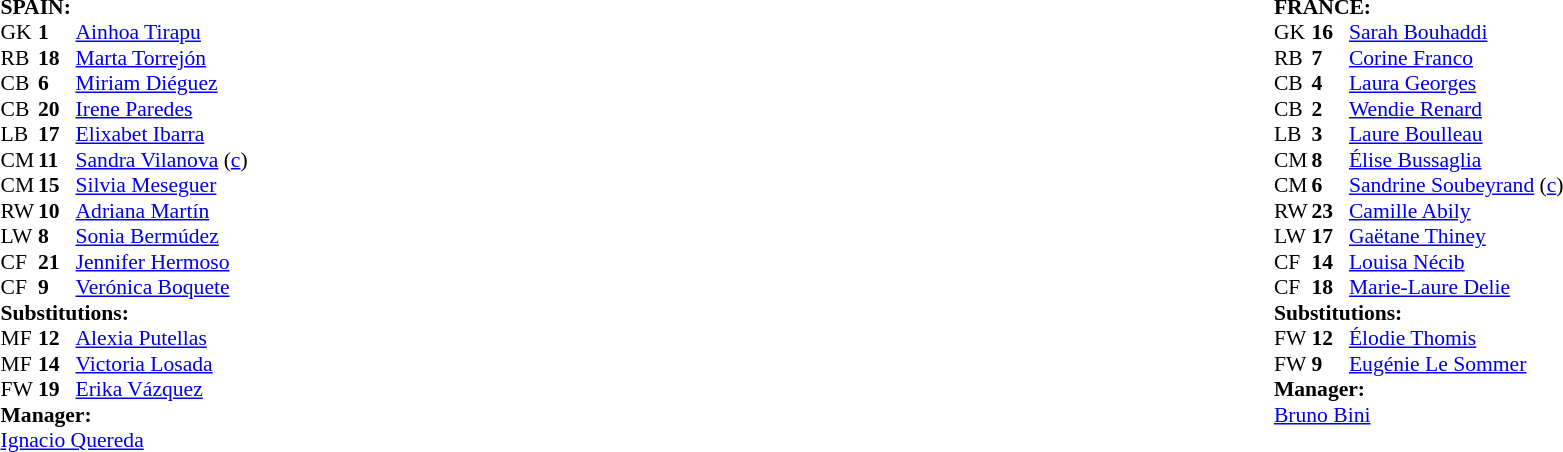<table width="100%">
<tr>
<td valign="top" width="50%"><br><table style="font-size: 90%" cellspacing="0" cellpadding="0">
<tr>
<td colspan="4"><br><strong>SPAIN:</strong></td>
</tr>
<tr>
<th width="25"></th>
<th width="25"></th>
</tr>
<tr>
<td>GK</td>
<td><strong>1</strong></td>
<td><a href='#'>Ainhoa Tirapu</a></td>
</tr>
<tr>
<td>RB</td>
<td><strong>18</strong></td>
<td><a href='#'>Marta Torrejón</a></td>
</tr>
<tr>
<td>CB</td>
<td><strong>6</strong></td>
<td><a href='#'>Miriam Diéguez</a></td>
</tr>
<tr>
<td>CB</td>
<td><strong>20</strong></td>
<td><a href='#'>Irene Paredes</a></td>
</tr>
<tr>
<td>LB</td>
<td><strong>17</strong></td>
<td><a href='#'>Elixabet Ibarra</a></td>
</tr>
<tr>
<td>CM</td>
<td><strong>11</strong></td>
<td><a href='#'>Sandra Vilanova</a> (<a href='#'>c</a>)</td>
<td></td>
<td></td>
</tr>
<tr>
<td>CM</td>
<td><strong>15</strong></td>
<td><a href='#'>Silvia Meseguer</a></td>
</tr>
<tr>
<td>RW</td>
<td><strong>10</strong></td>
<td><a href='#'>Adriana Martín</a></td>
<td></td>
<td></td>
</tr>
<tr>
<td>LW</td>
<td><strong>8</strong></td>
<td><a href='#'>Sonia Bermúdez</a></td>
<td></td>
<td></td>
</tr>
<tr>
<td>CF</td>
<td><strong>21</strong></td>
<td><a href='#'>Jennifer Hermoso</a></td>
</tr>
<tr>
<td>CF</td>
<td><strong>9</strong></td>
<td><a href='#'>Verónica Boquete</a></td>
</tr>
<tr>
<td colspan="3"><strong>Substitutions:</strong></td>
</tr>
<tr>
<td>MF</td>
<td><strong>12</strong></td>
<td><a href='#'>Alexia Putellas</a></td>
<td></td>
<td></td>
</tr>
<tr>
<td>MF</td>
<td><strong>14</strong></td>
<td><a href='#'>Victoria Losada</a></td>
<td></td>
<td></td>
</tr>
<tr>
<td>FW</td>
<td><strong>19</strong></td>
<td><a href='#'>Erika Vázquez</a></td>
<td></td>
<td></td>
</tr>
<tr>
<td colspan="3"><strong>Manager:</strong></td>
</tr>
<tr>
<td colspan="3"><a href='#'>Ignacio Quereda</a></td>
</tr>
</table>
</td>
<td valign="top"></td>
<td valign="top" width="50%"><br><table style="font-size: 90%" cellspacing="0" cellpadding="0" align="center">
<tr>
<td colspan="4"><br><strong>FRANCE:</strong></td>
</tr>
<tr>
<th width="25"></th>
<th width="25"></th>
</tr>
<tr>
<td>GK</td>
<td><strong>16</strong></td>
<td><a href='#'>Sarah Bouhaddi</a></td>
</tr>
<tr>
<td>RB</td>
<td><strong>7</strong></td>
<td><a href='#'>Corine Franco</a></td>
</tr>
<tr>
<td>CB</td>
<td><strong>4</strong></td>
<td><a href='#'>Laura Georges</a></td>
</tr>
<tr>
<td>CB</td>
<td><strong>2</strong></td>
<td><a href='#'>Wendie Renard</a></td>
</tr>
<tr>
<td>LB</td>
<td><strong>3</strong></td>
<td><a href='#'>Laure Boulleau</a></td>
</tr>
<tr>
<td>CM</td>
<td><strong>8</strong></td>
<td><a href='#'>Élise Bussaglia</a></td>
</tr>
<tr>
<td>CM</td>
<td><strong>6</strong></td>
<td><a href='#'>Sandrine Soubeyrand</a> (<a href='#'>c</a>)</td>
<td></td>
<td></td>
</tr>
<tr>
<td>RW</td>
<td><strong>23</strong></td>
<td><a href='#'>Camille Abily</a></td>
</tr>
<tr>
<td>LW</td>
<td><strong>17</strong></td>
<td><a href='#'>Gaëtane Thiney</a></td>
</tr>
<tr>
<td>CF</td>
<td><strong>14</strong></td>
<td><a href='#'>Louisa Nécib</a></td>
<td></td>
<td></td>
</tr>
<tr>
<td>CF</td>
<td><strong>18</strong></td>
<td><a href='#'>Marie-Laure Delie</a></td>
</tr>
<tr>
<td colspan="3"><strong>Substitutions:</strong></td>
</tr>
<tr>
<td>FW</td>
<td><strong>12</strong></td>
<td><a href='#'>Élodie Thomis</a></td>
<td></td>
<td></td>
</tr>
<tr>
<td>FW</td>
<td><strong>9</strong></td>
<td><a href='#'>Eugénie Le Sommer</a></td>
<td></td>
<td></td>
</tr>
<tr>
<td colspan="3"><strong>Manager:</strong></td>
</tr>
<tr>
<td colspan="3"><a href='#'>Bruno Bini</a></td>
</tr>
</table>
</td>
</tr>
</table>
